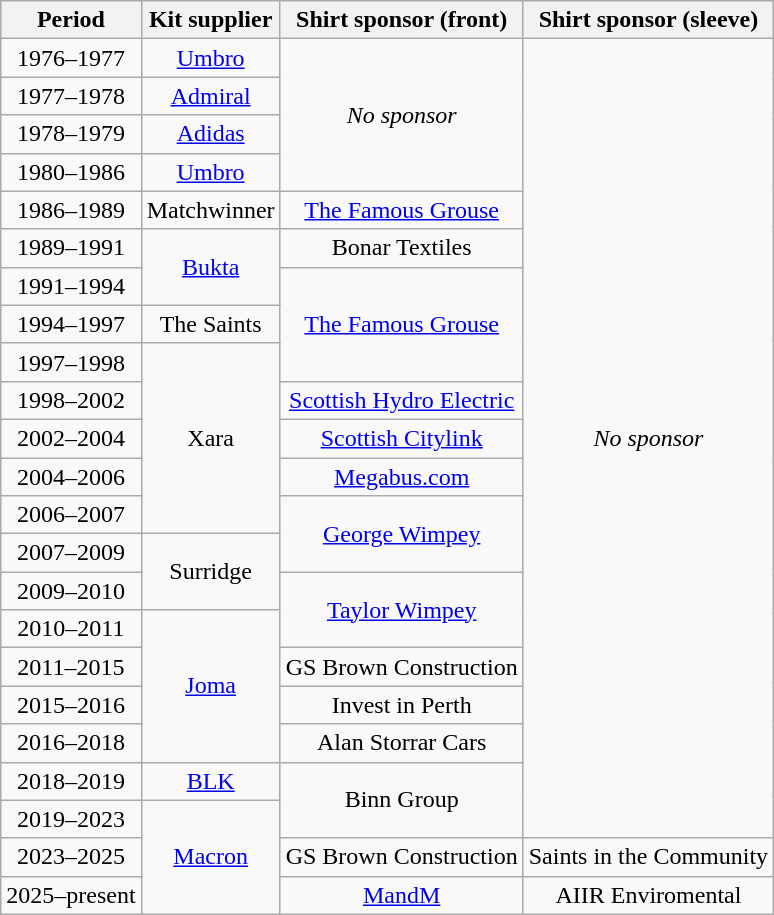<table class="wikitable" style="text-align: center">
<tr>
<th>Period</th>
<th>Kit supplier</th>
<th>Shirt sponsor (front)</th>
<th>Shirt sponsor (sleeve)</th>
</tr>
<tr>
<td>1976–1977</td>
<td><a href='#'>Umbro</a></td>
<td rowspan=4><em>No sponsor</em></td>
<td rowspan=21><em>No sponsor</em></td>
</tr>
<tr>
<td>1977–1978</td>
<td><a href='#'>Admiral</a></td>
</tr>
<tr>
<td>1978–1979</td>
<td><a href='#'>Adidas</a></td>
</tr>
<tr>
<td>1980–1986</td>
<td><a href='#'>Umbro</a></td>
</tr>
<tr>
<td>1986–1989</td>
<td>Matchwinner</td>
<td><a href='#'>The Famous Grouse</a></td>
</tr>
<tr>
<td>1989–1991</td>
<td rowspan=2><a href='#'>Bukta</a></td>
<td>Bonar Textiles</td>
</tr>
<tr>
<td>1991–1994</td>
<td rowspan=3><a href='#'>The Famous Grouse</a></td>
</tr>
<tr>
<td>1994–1997</td>
<td>The Saints</td>
</tr>
<tr>
<td>1997–1998</td>
<td rowspan=5>Xara</td>
</tr>
<tr>
<td>1998–2002</td>
<td><a href='#'>Scottish Hydro Electric</a></td>
</tr>
<tr>
<td>2002–2004</td>
<td><a href='#'>Scottish Citylink</a></td>
</tr>
<tr>
<td>2004–2006</td>
<td><a href='#'>Megabus.com</a></td>
</tr>
<tr>
<td>2006–2007</td>
<td rowspan=2><a href='#'>George Wimpey</a></td>
</tr>
<tr>
<td>2007–2009</td>
<td rowspan=2>Surridge</td>
</tr>
<tr>
<td>2009–2010</td>
<td rowspan=2><a href='#'>Taylor Wimpey</a></td>
</tr>
<tr>
<td>2010–2011</td>
<td rowspan=4><a href='#'>Joma</a></td>
</tr>
<tr>
<td>2011–2015</td>
<td>GS Brown Construction</td>
</tr>
<tr>
<td>2015–2016</td>
<td>Invest in Perth</td>
</tr>
<tr>
<td>2016–2018</td>
<td>Alan Storrar Cars</td>
</tr>
<tr>
<td>2018–2019</td>
<td><a href='#'>BLK</a></td>
<td rowspan=2>Binn Group</td>
</tr>
<tr>
<td>2019–2023</td>
<td rowspan=3><a href='#'>Macron</a></td>
</tr>
<tr>
<td>2023–2025</td>
<td>GS Brown Construction</td>
<td>Saints in the Community</td>
</tr>
<tr>
<td>2025–present</td>
<td><a href='#'>MandM</a></td>
<td>AIIR Enviromental</td>
</tr>
</table>
